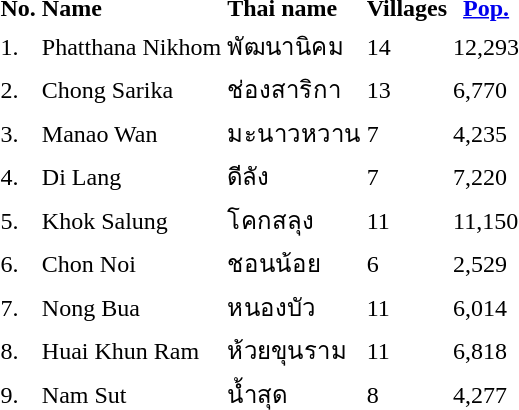<table>
<tr>
<th>No.</th>
<th align=left>Name</th>
<th align=left>Thai name</th>
<th>Villages</th>
<th><a href='#'>Pop.</a></th>
</tr>
<tr>
<td>1.</td>
<td>Phatthana Nikhom</td>
<td>พัฒนานิคม</td>
<td>14</td>
<td>12,293</td>
<td></td>
</tr>
<tr>
<td>2.</td>
<td>Chong Sarika</td>
<td>ช่องสาริกา</td>
<td>13</td>
<td>6,770</td>
<td></td>
</tr>
<tr>
<td>3.</td>
<td>Manao Wan</td>
<td>มะนาวหวาน</td>
<td>7</td>
<td>4,235</td>
<td></td>
</tr>
<tr>
<td>4.</td>
<td>Di Lang</td>
<td>ดีลัง</td>
<td>7</td>
<td>7,220</td>
<td></td>
</tr>
<tr>
<td>5.</td>
<td>Khok Salung</td>
<td>โคกสลุง</td>
<td>11</td>
<td>11,150</td>
<td></td>
</tr>
<tr>
<td>6.</td>
<td>Chon Noi</td>
<td>ชอนน้อย</td>
<td>6</td>
<td>2,529</td>
<td></td>
</tr>
<tr>
<td>7.</td>
<td>Nong Bua</td>
<td>หนองบัว</td>
<td>11</td>
<td>6,014</td>
<td></td>
</tr>
<tr>
<td>8.</td>
<td>Huai Khun Ram</td>
<td>ห้วยขุนราม</td>
<td>11</td>
<td>6,818</td>
<td></td>
</tr>
<tr>
<td>9.</td>
<td>Nam Sut</td>
<td>น้ำสุด</td>
<td>8</td>
<td>4,277</td>
<td></td>
</tr>
</table>
